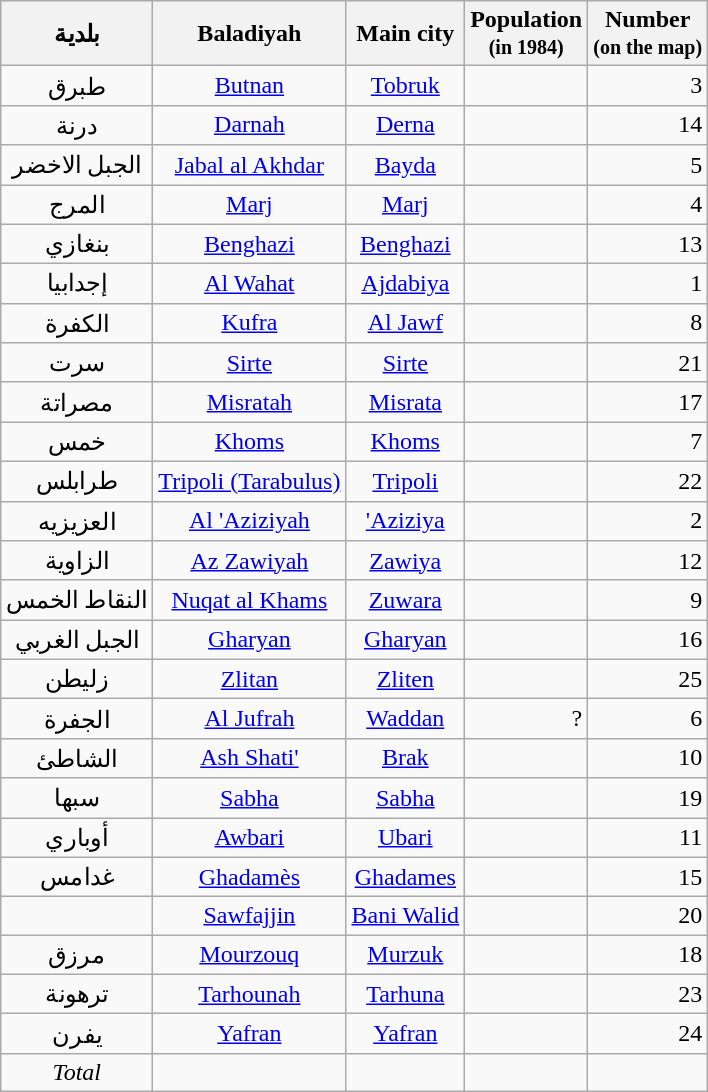<table class="wikitable sortable" style="text-align:right">
<tr>
<th>بلدية</th>
<th>Baladiyah</th>
<th>Main city</th>
<th>Population<br><small>(in 1984)</small></th>
<th>Number<br><small>(on the map)</small></th>
</tr>
<tr>
<td align="center">طبرق</td>
<td align="center"><a href='#'>Butnan</a></td>
<td align="center"><a href='#'>Tobruk</a></td>
<td align="right"></td>
<td>3</td>
</tr>
<tr>
<td align="center">درنة</td>
<td align="center"><a href='#'>Darnah</a></td>
<td align="center"><a href='#'>Derna</a></td>
<td align="right"></td>
<td>14</td>
</tr>
<tr>
<td align="center">الجبل الاخضر</td>
<td align="center"><a href='#'>Jabal al Akhdar</a></td>
<td align="center"><a href='#'>Bayda</a></td>
<td align="right"></td>
<td>5</td>
</tr>
<tr>
<td align="center">المرج</td>
<td align="center"><a href='#'>Marj</a></td>
<td align="center"><a href='#'>Marj</a></td>
<td align="right"></td>
<td>4</td>
</tr>
<tr>
<td align="center">بنغازي</td>
<td align="center"><a href='#'>Benghazi</a></td>
<td align="center"><a href='#'>Benghazi</a></td>
<td align="right"></td>
<td>13</td>
</tr>
<tr>
<td align="center">إجدابيا</td>
<td align="center"><a href='#'>Al Wahat</a></td>
<td align="center"><a href='#'>Ajdabiya</a></td>
<td align="right"></td>
<td>1</td>
</tr>
<tr>
<td align="center">الكفرة</td>
<td align="center"><a href='#'>Kufra</a></td>
<td align="center"><a href='#'>Al Jawf</a></td>
<td align="right"></td>
<td>8</td>
</tr>
<tr>
<td align="center">سرت</td>
<td align="center"><a href='#'>Sirte</a></td>
<td align="center"><a href='#'>Sirte</a></td>
<td align="right"></td>
<td>21</td>
</tr>
<tr>
<td align="center">مصراتة</td>
<td align="center"><a href='#'>Misratah</a></td>
<td align="center"><a href='#'>Misrata</a></td>
<td align="right"></td>
<td>17</td>
</tr>
<tr>
<td align="center">خمس</td>
<td align="center"><a href='#'>Khoms</a></td>
<td align="center"><a href='#'>Khoms</a></td>
<td align="right"></td>
<td>7</td>
</tr>
<tr>
<td align="center">طرابلس</td>
<td align="center"><a href='#'>Tripoli (Tarabulus)</a></td>
<td align="center"><a href='#'>Tripoli</a></td>
<td align="right"></td>
<td>22</td>
</tr>
<tr>
<td align="center">العزيزيه</td>
<td align="center"><a href='#'>Al 'Aziziyah</a></td>
<td align="center"><a href='#'>'Aziziya</a></td>
<td align="right"></td>
<td>2</td>
</tr>
<tr>
<td align="center">الزاوية</td>
<td align="center"><a href='#'>Az Zawiyah</a></td>
<td align="center"><a href='#'>Zawiya</a></td>
<td align="right"></td>
<td>12</td>
</tr>
<tr>
<td align="center">النقاط الخمس</td>
<td align="center"><a href='#'>Nuqat al Khams</a></td>
<td align="center"><a href='#'>Zuwara</a></td>
<td align="right"></td>
<td>9</td>
</tr>
<tr>
<td align="center">الجبل الغربي</td>
<td align="center"><a href='#'>Gharyan</a></td>
<td align="center"><a href='#'>Gharyan</a></td>
<td align="right"></td>
<td>16</td>
</tr>
<tr>
<td align="center">زليطن</td>
<td align="center"><a href='#'>Zlitan</a></td>
<td align="center"><a href='#'>Zliten</a></td>
<td align="right"></td>
<td>25</td>
</tr>
<tr>
<td align="center">الجفرة</td>
<td align="center"><a href='#'>Al Jufrah</a></td>
<td align="center"><a href='#'>Waddan</a></td>
<td align="right">?</td>
<td>6</td>
</tr>
<tr>
<td align="center">الشاطئ</td>
<td align="center"><a href='#'>Ash Shati'</a></td>
<td align="center"><a href='#'>Brak</a></td>
<td align="right"></td>
<td>10</td>
</tr>
<tr>
<td align="center">سبها</td>
<td align="center"><a href='#'>Sabha</a></td>
<td align="center"><a href='#'>Sabha</a></td>
<td align="right"></td>
<td>19</td>
</tr>
<tr>
<td align="center">أوباري</td>
<td align="center"><a href='#'>Awbari</a></td>
<td align="center"><a href='#'>Ubari</a></td>
<td align="right"></td>
<td>11</td>
</tr>
<tr>
<td align="center">غدامس</td>
<td align="center"><a href='#'>Ghadamès</a></td>
<td align="center"><a href='#'>Ghadames</a></td>
<td align="right"></td>
<td>15</td>
</tr>
<tr>
<td align="center"></td>
<td align="center"><a href='#'>Sawfajjin</a></td>
<td align="center"><a href='#'>Bani Walid</a></td>
<td align="right"></td>
<td>20</td>
</tr>
<tr>
<td align="center">مرزق</td>
<td align="center"><a href='#'>Mourzouq</a></td>
<td align="center"><a href='#'>Murzuk</a></td>
<td align="right"></td>
<td>18</td>
</tr>
<tr>
<td align="center">ترهونة</td>
<td align="center"><a href='#'>Tarhounah</a></td>
<td align="center"><a href='#'>Tarhuna</a></td>
<td align="right"></td>
<td>23</td>
</tr>
<tr>
<td align="center">يفرن</td>
<td align="center"><a href='#'>Yafran</a></td>
<td align="center"><a href='#'>Yafran</a></td>
<td align="right"></td>
<td>24</td>
</tr>
<tr>
<td align="center"><em>Total</em></td>
<td></td>
<td></td>
<td><em></em></td>
<td></td>
</tr>
</table>
